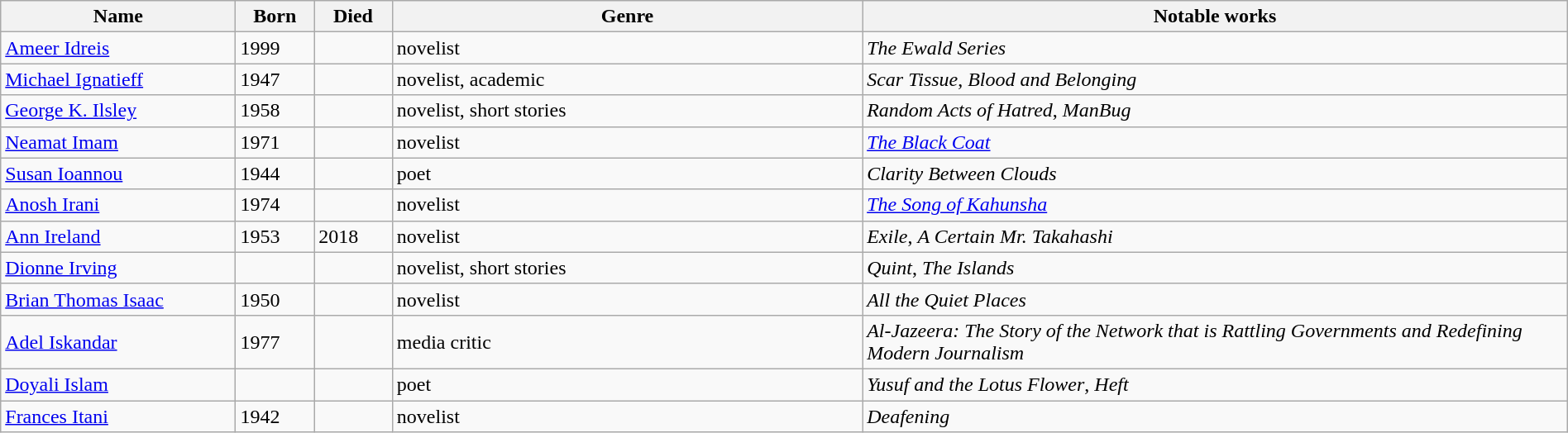<table class="wikitable sortable" style="text-align:left; line-height:18px; width:100%;">
<tr>
<th scope="col" style="width:15%;">Name</th>
<th scope="col" style="width:5%;">Born</th>
<th scope="col" style="width:5%;">Died</th>
<th scope="col" style="width:30%;">Genre</th>
<th scope="col" style="width:45%;">Notable works</th>
</tr>
<tr>
<td scope="row"><a href='#'>Ameer Idreis</a></td>
<td>1999</td>
<td></td>
<td>novelist</td>
<td><em>The Ewald Series</em></td>
</tr>
<tr>
<td scope="row"><a href='#'>Michael Ignatieff</a></td>
<td>1947</td>
<td></td>
<td>novelist, academic</td>
<td><em>Scar Tissue</em>, <em>Blood and Belonging</em></td>
</tr>
<tr>
<td scope="row"><a href='#'>George K. Ilsley</a></td>
<td>1958</td>
<td></td>
<td>novelist, short stories</td>
<td><em>Random Acts of Hatred</em>, <em>ManBug</em></td>
</tr>
<tr>
<td scope="row"><a href='#'>Neamat Imam</a></td>
<td>1971</td>
<td></td>
<td>novelist</td>
<td><em><a href='#'>The Black Coat</a></em></td>
</tr>
<tr>
<td scope="row"><a href='#'>Susan Ioannou</a></td>
<td>1944</td>
<td></td>
<td>poet</td>
<td><em>Clarity Between Clouds</em></td>
</tr>
<tr>
<td scope="row"><a href='#'>Anosh Irani</a></td>
<td>1974</td>
<td></td>
<td>novelist</td>
<td><em><a href='#'>The Song of Kahunsha</a></em></td>
</tr>
<tr>
<td scope="row"><a href='#'>Ann Ireland</a></td>
<td>1953</td>
<td>2018</td>
<td>novelist</td>
<td><em>Exile</em>, <em>A Certain Mr. Takahashi</em></td>
</tr>
<tr>
<td scope="row"><a href='#'>Dionne Irving</a></td>
<td></td>
<td></td>
<td>novelist, short stories</td>
<td><em>Quint</em>, <em>The Islands</em></td>
</tr>
<tr>
<td scope="row"><a href='#'>Brian Thomas Isaac</a></td>
<td>1950</td>
<td></td>
<td>novelist</td>
<td><em>All the Quiet Places</em></td>
</tr>
<tr>
<td scope="row"><a href='#'>Adel Iskandar</a></td>
<td>1977</td>
<td></td>
<td>media critic</td>
<td><em>Al-Jazeera: The Story of the Network that is Rattling Governments and Redefining Modern Journalism</em></td>
</tr>
<tr>
<td scope="row"><a href='#'>Doyali Islam</a></td>
<td></td>
<td></td>
<td>poet</td>
<td><em>Yusuf and the Lotus Flower</em>, <em>Heft</em></td>
</tr>
<tr>
<td scope="row"><a href='#'>Frances Itani</a></td>
<td>1942</td>
<td></td>
<td>novelist</td>
<td><em>Deafening</em></td>
</tr>
</table>
